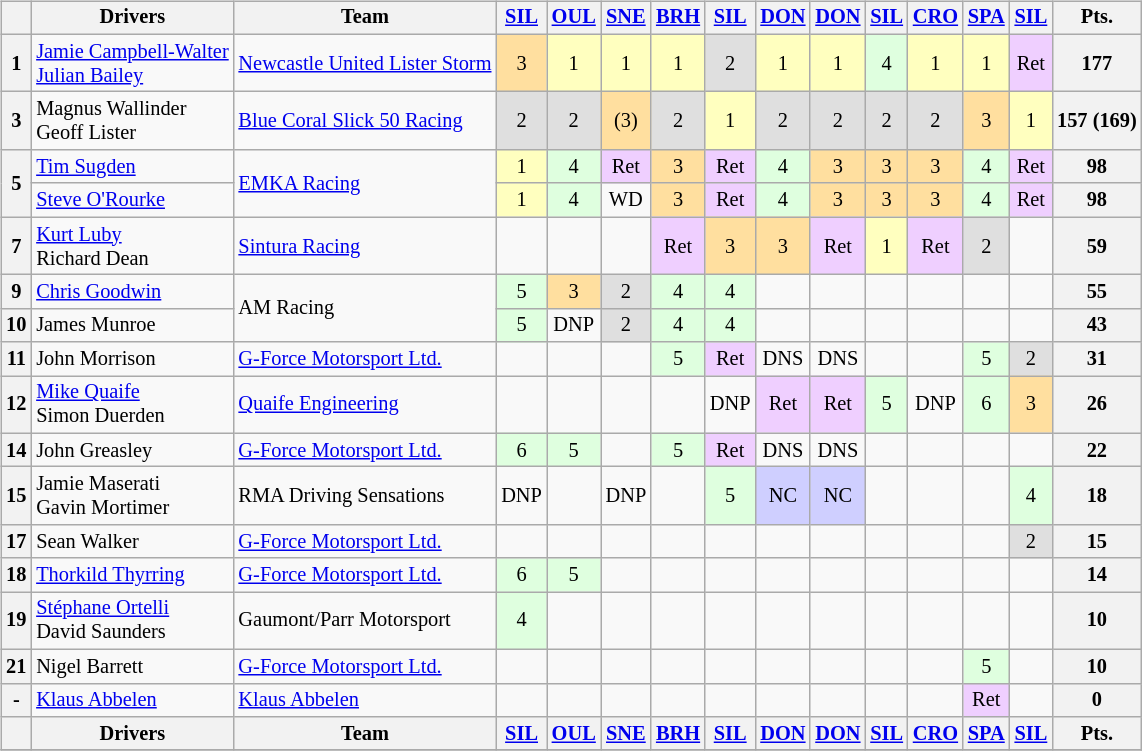<table>
<tr valign="top">
<td><br><table class="wikitable" style="font-size:85%; text-align:center;">
<tr>
<th></th>
<th>Drivers</th>
<th>Team</th>
<th><a href='#'>SIL</a><br></th>
<th><a href='#'>OUL</a><br></th>
<th><a href='#'>SNE</a><br></th>
<th><a href='#'>BRH</a><br></th>
<th><a href='#'>SIL</a><br></th>
<th><a href='#'>DON</a><br></th>
<th><a href='#'>DON</a><br></th>
<th><a href='#'>SIL</a><br></th>
<th><a href='#'>CRO</a><br></th>
<th><a href='#'>SPA</a><br></th>
<th><a href='#'>SIL</a><br></th>
<th>Pts.</th>
</tr>
<tr>
<th>1</th>
<td align="left"> <a href='#'>Jamie Campbell-Walter</a><br> <a href='#'>Julian Bailey</a></td>
<td align=left> <a href='#'>Newcastle United Lister Storm</a></td>
<td style="background:#ffdf9f;">3</td>
<td style="background:#ffffbf;">1</td>
<td style="background:#ffffbf;">1</td>
<td style="background:#ffffbf;">1</td>
<td style="background:#dfdfdf;">2</td>
<td style="background:#ffffbf;">1</td>
<td style="background:#ffffbf;">1</td>
<td style="background:#dfffdf;">4</td>
<td style="background:#ffffbf;">1</td>
<td style="background:#ffffbf;">1</td>
<td style="background:#efcfff;">Ret</td>
<th>177</th>
</tr>
<tr>
<th>3</th>
<td align="left"> Magnus Wallinder<br> Geoff Lister</td>
<td align="left"> <a href='#'>Blue Coral Slick 50 Racing</a></td>
<td style="background:#dfdfdf;">2</td>
<td style="background:#dfdfdf;">2</td>
<td style="background:#ffdf9f;">(3)</td>
<td style="background:#dfdfdf;">2</td>
<td style="background:#ffffbf;">1</td>
<td style="background:#dfdfdf;">2</td>
<td style="background:#dfdfdf;">2</td>
<td style="background:#dfdfdf;">2</td>
<td style="background:#dfdfdf;">2</td>
<td style="background:#ffdf9f;">3</td>
<td style="background:#ffffbf;">1</td>
<th>157 (169)</th>
</tr>
<tr>
<th rowspan="2">5</th>
<td align="left"> <a href='#'>Tim Sugden</a></td>
<td rowspan="2" align="left"> <a href='#'>EMKA Racing</a></td>
<td style="background:#ffffbf;">1</td>
<td style="background:#dfffdf;">4</td>
<td style="background:#efcfff;">Ret</td>
<td style="background:#ffdf9f;">3</td>
<td style="background:#efcfff;">Ret</td>
<td style="background:#dfffdf;">4</td>
<td style="background:#ffdf9f;">3</td>
<td style="background:#ffdf9f;">3</td>
<td style="background:#ffdf9f;">3</td>
<td style="background:#dfffdf;">4</td>
<td style="background:#efcfff;">Ret</td>
<th>98</th>
</tr>
<tr>
<td align="left"> <a href='#'>Steve O'Rourke</a></td>
<td style="background:#ffffbf;">1</td>
<td style="background:#dfffdf;">4</td>
<td>WD</td>
<td style="background:#ffdf9f;">3</td>
<td style="background:#efcfff;">Ret</td>
<td style="background:#dfffdf;">4</td>
<td style="background:#ffdf9f;">3</td>
<td style="background:#ffdf9f;">3</td>
<td style="background:#ffdf9f;">3</td>
<td style="background:#dfffdf;">4</td>
<td style="background:#efcfff;">Ret</td>
<th>98</th>
</tr>
<tr>
<th>7</th>
<td align="left"> <a href='#'>Kurt Luby</a><br> Richard Dean</td>
<td align="left"> <a href='#'>Sintura Racing</a></td>
<td></td>
<td></td>
<td></td>
<td style="background:#efcfff;">Ret</td>
<td style="background:#ffdf9f;">3</td>
<td style="background:#ffdf9f;">3</td>
<td style="background:#efcfff;">Ret</td>
<td style="background:#ffffbf;">1</td>
<td style="background:#efcfff;">Ret</td>
<td style="background:#dfdfdf;">2</td>
<td></td>
<th>59</th>
</tr>
<tr>
<th>9</th>
<td align="left"> <a href='#'>Chris Goodwin</a></td>
<td rowspan="2" align="left"> AM Racing</td>
<td style="background:#dfffdf;">5</td>
<td style="background:#ffdf9f;">3</td>
<td style="background:#dfdfdf;">2</td>
<td style="background:#dfffdf;">4</td>
<td style="background:#dfffdf;">4</td>
<td></td>
<td></td>
<td></td>
<td></td>
<td></td>
<td></td>
<th>55</th>
</tr>
<tr>
<th>10</th>
<td align="left"> James Munroe</td>
<td style="background:#dfffdf;">5</td>
<td>DNP</td>
<td style="background:#dfdfdf;">2</td>
<td style="background:#dfffdf;">4</td>
<td style="background:#dfffdf;">4</td>
<td></td>
<td></td>
<td></td>
<td></td>
<td></td>
<td></td>
<th>43</th>
</tr>
<tr>
<th>11</th>
<td align="left"> John Morrison</td>
<td align="left"> <a href='#'>G-Force Motorsport Ltd.</a></td>
<td></td>
<td></td>
<td></td>
<td style="background:#dfffdf;">5</td>
<td style="background:#efcfff;">Ret</td>
<td>DNS</td>
<td>DNS</td>
<td></td>
<td></td>
<td style="background:#dfffdf;">5</td>
<td style="background:#dfdfdf;">2</td>
<th>31</th>
</tr>
<tr>
<th>12</th>
<td align="left"> <a href='#'>Mike Quaife</a><br> Simon Duerden</td>
<td align="left"> <a href='#'>Quaife Engineering</a></td>
<td></td>
<td></td>
<td></td>
<td></td>
<td>DNP</td>
<td style="background:#efcfff;">Ret</td>
<td style="background:#efcfff;">Ret</td>
<td style="background:#dfffdf;">5</td>
<td>DNP</td>
<td style="background:#dfffdf;">6</td>
<td style="background:#ffdf9f;">3</td>
<th>26</th>
</tr>
<tr>
<th>14</th>
<td align="left"> John Greasley</td>
<td align="left"> <a href='#'>G-Force Motorsport Ltd.</a></td>
<td style="background:#dfffdf;">6</td>
<td style="background:#dfffdf;">5</td>
<td></td>
<td style="background:#dfffdf;">5</td>
<td style="background:#efcfff;">Ret</td>
<td>DNS</td>
<td>DNS</td>
<td></td>
<td></td>
<td></td>
<td></td>
<th>22</th>
</tr>
<tr>
<th>15</th>
<td align="left"> Jamie Maserati<br> Gavin Mortimer</td>
<td align="left"> RMA Driving Sensations</td>
<td>DNP</td>
<td></td>
<td>DNP</td>
<td></td>
<td style="background:#dfffdf;">5</td>
<td style="background:#cfcfff;">NC</td>
<td style="background:#cfcfff;">NC</td>
<td></td>
<td></td>
<td></td>
<td style="background:#dfffdf;">4</td>
<th>18</th>
</tr>
<tr>
<th>17</th>
<td align="left"> Sean Walker</td>
<td align="left"> <a href='#'>G-Force Motorsport Ltd.</a></td>
<td></td>
<td></td>
<td></td>
<td></td>
<td></td>
<td></td>
<td></td>
<td></td>
<td></td>
<td></td>
<td style="background:#dfdfdf;">2</td>
<th>15</th>
</tr>
<tr>
<th>18</th>
<td align="left"> <a href='#'>Thorkild Thyrring</a></td>
<td align="left"> <a href='#'>G-Force Motorsport Ltd.</a></td>
<td style="background:#dfffdf;">6</td>
<td style="background:#dfffdf;">5</td>
<td></td>
<td></td>
<td></td>
<td></td>
<td></td>
<td></td>
<td></td>
<td></td>
<td></td>
<th>14</th>
</tr>
<tr>
<th>19</th>
<td align="left"> <a href='#'>Stéphane Ortelli</a><br> David Saunders</td>
<td align="left"> Gaumont/Parr Motorsport</td>
<td style="background:#dfffdf;">4</td>
<td></td>
<td></td>
<td></td>
<td></td>
<td></td>
<td></td>
<td></td>
<td></td>
<td></td>
<td></td>
<th>10</th>
</tr>
<tr>
<th>21</th>
<td align="left"> Nigel Barrett</td>
<td align="left"> <a href='#'>G-Force Motorsport Ltd.</a></td>
<td></td>
<td></td>
<td></td>
<td></td>
<td></td>
<td></td>
<td></td>
<td></td>
<td></td>
<td style="background:#dfffdf;">5</td>
<td></td>
<th>10</th>
</tr>
<tr>
<th>-</th>
<td align="left"> <a href='#'>Klaus Abbelen</a></td>
<td align="left"> <a href='#'>Klaus Abbelen</a></td>
<td></td>
<td></td>
<td></td>
<td></td>
<td></td>
<td></td>
<td></td>
<td></td>
<td></td>
<td style="background:#efcfff;">Ret</td>
<td></td>
<th>0</th>
</tr>
<tr>
<th></th>
<th>Drivers</th>
<th>Team</th>
<th><a href='#'>SIL</a><br></th>
<th><a href='#'>OUL</a><br></th>
<th><a href='#'>SNE</a><br></th>
<th><a href='#'>BRH</a><br></th>
<th><a href='#'>SIL</a><br></th>
<th><a href='#'>DON</a><br></th>
<th><a href='#'>DON</a><br></th>
<th><a href='#'>SIL</a><br></th>
<th><a href='#'>CRO</a><br></th>
<th><a href='#'>SPA</a><br></th>
<th><a href='#'>SIL</a><br></th>
<th>Pts.</th>
</tr>
<tr>
</tr>
</table>
</td>
<td><br>
<br></td>
</tr>
</table>
